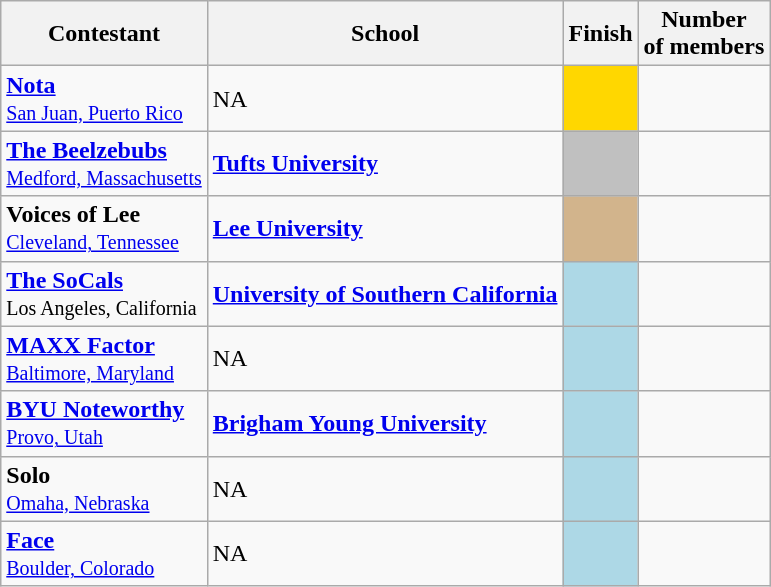<table class="wikitable">
<tr>
<th>Contestant</th>
<th>School</th>
<th>Finish</th>
<th>Number <br>of members</th>
</tr>
<tr>
<td align="left"><strong><a href='#'>Nota</a></strong><br><small> <a href='#'>San Juan, Puerto Rico</a></small></td>
<td>NA</td>
<td style="background:gold;"></td>
<td></td>
</tr>
<tr>
<td align="left"><strong><a href='#'>The Beelzebubs</a></strong><br><small><a href='#'>Medford, Massachusetts</a></small></td>
<td><strong><a href='#'>Tufts University</a></strong></td>
<td style="background:silver;"></td>
<td></td>
</tr>
<tr>
<td align="left"><strong>Voices of Lee</strong><br><small> <a href='#'>Cleveland, Tennessee</a></small></td>
<td><strong><a href='#'>Lee University</a></strong></td>
<td style="background:tan;"></td>
<td></td>
</tr>
<tr>
<td align="left"><strong><a href='#'>The SoCals</a></strong><br><small> Los Angeles, California</small></td>
<td><strong><a href='#'>University of Southern California</a></strong></td>
<td style="background:lightblue;"></td>
<td></td>
</tr>
<tr>
<td align="left"><strong><a href='#'>MAXX Factor</a></strong><br><small> <a href='#'>Baltimore, Maryland</a></small></td>
<td>NA</td>
<td style="background:lightblue;"></td>
<td></td>
</tr>
<tr>
<td align="left"><strong><a href='#'>BYU Noteworthy</a></strong><br><small><a href='#'>Provo, Utah</a></small></td>
<td><strong><a href='#'>Brigham Young University</a></strong></td>
<td style="background:lightblue;"></td>
<td></td>
</tr>
<tr>
<td align="left"><strong>Solo</strong><br><small> <a href='#'>Omaha, Nebraska</a></small></td>
<td>NA</td>
<td style="background:lightblue;"></td>
<td></td>
</tr>
<tr>
<td align="left"><strong><a href='#'>Face</a></strong> <br><small><a href='#'>Boulder, Colorado</a></small></td>
<td>NA</td>
<td style="background:lightblue;"></td>
<td></td>
</tr>
</table>
